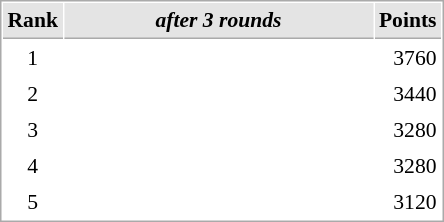<table cellspacing="1" cellpadding="3" style="border:1px solid #aaa; font-size:90%;">
<tr style="background:#e4e4e4;">
<th style="border-bottom:1px solid #aaa; width:10px;">Rank</th>
<th style="border-bottom:1px solid #aaa; width:200px; white-space:nowrap;"><em>after 3 rounds</em></th>
<th style="border-bottom:1px solid #aaa; width:20px;">Points</th>
</tr>
<tr>
<td align=center>1</td>
<td></td>
<td align=right>3760</td>
</tr>
<tr>
<td align=center>2</td>
<td></td>
<td align=right>3440</td>
</tr>
<tr>
<td align=center>3</td>
<td></td>
<td align=right>3280</td>
</tr>
<tr>
<td align=center>4</td>
<td></td>
<td align=right>3280</td>
</tr>
<tr>
<td align=center>5</td>
<td></td>
<td align=right>3120</td>
</tr>
</table>
